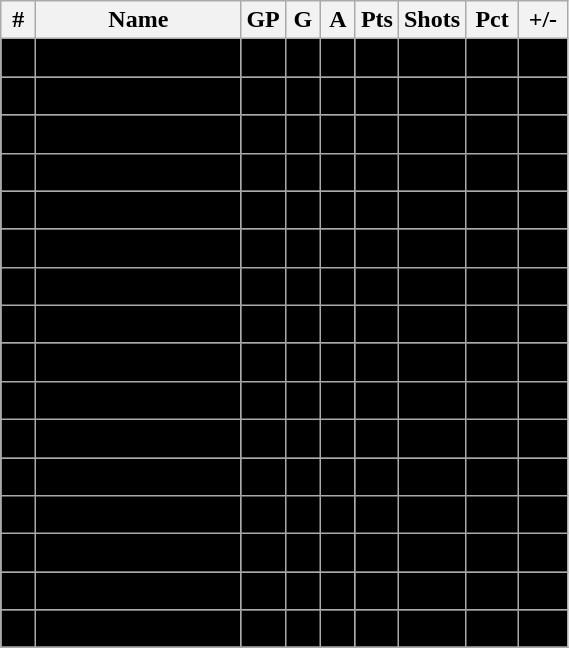<table class="wikitable">
<tr>
<th>#</th>
<th>Name</th>
<th>GP</th>
<th>G</th>
<th>A</th>
<th>Pts</th>
<th>Shots</th>
<th>Pct</th>
<th>+/-</th>
</tr>
<tr align="center" bgcolor=" ">
<td>18</td>
<td>Jessica Shanahan</td>
<td>24</td>
<td>13</td>
<td>15</td>
<td>28</td>
<td>77</td>
<td>.169</td>
<td>+18</td>
</tr>
<tr align="center" bgcolor=" ">
<td>89</td>
<td>Abygail Laking</td>
<td>24</td>
<td>15</td>
<td>10</td>
<td>25</td>
<td>83</td>
<td>.181</td>
<td>+18</td>
</tr>
<tr align="center" bgcolor=" ">
<td>6</td>
<td>Carolyn Campbell</td>
<td>23</td>
<td>13</td>
<td>9</td>
<td>22</td>
<td>100</td>
<td>.130</td>
<td>+8</td>
</tr>
<tr align="center" bgcolor=" ">
<td>92</td>
<td>Catie Gavin</td>
<td>18</td>
<td>5</td>
<td>16</td>
<td>21</td>
<td>55</td>
<td>.091</td>
<td>+9</td>
</tr>
<tr align="center" bgcolor=" ">
<td>13</td>
<td>Suzanne Fenerty</td>
<td>24</td>
<td>2</td>
<td>14</td>
<td>16</td>
<td>50</td>
<td>.040</td>
<td>+5</td>
</tr>
<tr align="center" bgcolor=" ">
<td>19</td>
<td>Brittney Perkins</td>
<td>24</td>
<td>9</td>
<td>5</td>
<td>14</td>
<td>59</td>
<td>.153</td>
<td>+13</td>
</tr>
<tr align="center" bgcolor=" ">
<td>41</td>
<td>Marilynn Hay</td>
<td>22</td>
<td>5</td>
<td>9</td>
<td>14</td>
<td>104</td>
<td>.048</td>
<td>+18</td>
</tr>
<tr align="center" bgcolor=" ">
<td>21</td>
<td>Daniela Falconio</td>
<td>24</td>
<td>5</td>
<td>8</td>
<td>13</td>
<td>40</td>
<td>.125</td>
<td>+6</td>
</tr>
<tr align="center" bgcolor=" ">
<td>10</td>
<td>Laura Grant</td>
<td>24</td>
<td>2</td>
<td>11</td>
<td>13</td>
<td>54</td>
<td>.037</td>
<td>+16</td>
</tr>
<tr align="center" bgcolor=" ">
<td>94</td>
<td>Nicole Hansom</td>
<td>24</td>
<td>5</td>
<td>7</td>
<td>12</td>
<td>54</td>
<td>.093</td>
<td>+8</td>
</tr>
<tr align="center" bgcolor=" ">
<td>72</td>
<td>Jenna Downey</td>
<td>24</td>
<td>2</td>
<td>10</td>
<td>12</td>
<td>57</td>
<td>.035</td>
<td>+6</td>
</tr>
<tr align="center" bgcolor=" ">
<td>17</td>
<td>Sidney Ritchie</td>
<td>23</td>
<td>4</td>
<td>4</td>
<td>8</td>
<td>37</td>
<td>.108</td>
<td>+5</td>
</tr>
<tr align="center" bgcolor=" ">
<td>23</td>
<td>Tyson Beukeboom</td>
<td>15</td>
<td>1</td>
<td>5</td>
<td>6</td>
<td>17</td>
<td>.059</td>
<td>0</td>
</tr>
<tr align="center" bgcolor=" ">
<td>3</td>
<td>Leah Boucher</td>
<td>23</td>
<td>2</td>
<td>2</td>
<td>4</td>
<td>22</td>
<td>.091</td>
<td>+10</td>
</tr>
<tr align="center" bgcolor=" ">
<td>7</td>
<td>Jessica McCullough</td>
<td>18</td>
<td>0</td>
<td>3</td>
<td>3</td>
<td>12</td>
<td>.000</td>
<td>+7</td>
</tr>
<tr align="center" bgcolor=" ">
<td>12</td>
<td>Anna Barrett</td>
<td>8</td>
<td>1</td>
<td>1</td>
<td>2</td>
<td>16</td>
<td>.062</td>
<td>+1</td>
</tr>
<tr align="center" bgcolor=" ">
</tr>
</table>
